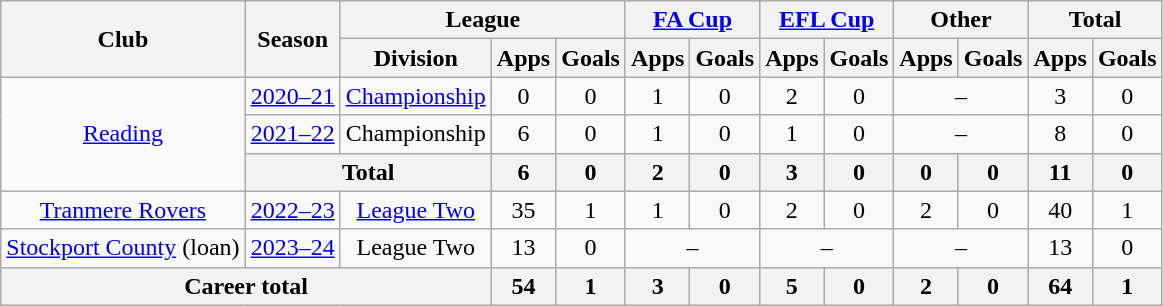<table class="wikitable" style="text-align: center">
<tr>
<th rowspan="2">Club</th>
<th rowspan="2">Season</th>
<th colspan="3">League</th>
<th colspan="2"><a href='#'>FA Cup</a></th>
<th colspan="2"><a href='#'>EFL Cup</a></th>
<th colspan="2">Other</th>
<th colspan="2">Total</th>
</tr>
<tr>
<th>Division</th>
<th>Apps</th>
<th>Goals</th>
<th>Apps</th>
<th>Goals</th>
<th>Apps</th>
<th>Goals</th>
<th>Apps</th>
<th>Goals</th>
<th>Apps</th>
<th>Goals</th>
</tr>
<tr>
<td rowspan="3"><a href='#'>Reading</a></td>
<td><a href='#'>2020–21</a></td>
<td><a href='#'>Championship</a></td>
<td>0</td>
<td>0</td>
<td>1</td>
<td>0</td>
<td>2</td>
<td>0</td>
<td colspan="2">–</td>
<td>3</td>
<td>0</td>
</tr>
<tr>
<td><a href='#'>2021–22</a></td>
<td>Championship</td>
<td>6</td>
<td>0</td>
<td>1</td>
<td>0</td>
<td>1</td>
<td>0</td>
<td colspan="2">–</td>
<td>8</td>
<td>0</td>
</tr>
<tr>
<th colspan="2">Total</th>
<th>6</th>
<th>0</th>
<th>2</th>
<th>0</th>
<th>3</th>
<th>0</th>
<th>0</th>
<th>0</th>
<th>11</th>
<th>0</th>
</tr>
<tr>
<td><a href='#'>Tranmere Rovers</a></td>
<td><a href='#'>2022–23</a></td>
<td><a href='#'>League Two</a></td>
<td>35</td>
<td>1</td>
<td>1</td>
<td>0</td>
<td>2</td>
<td>0</td>
<td>2</td>
<td>0</td>
<td>40</td>
<td>1</td>
</tr>
<tr>
<td><a href='#'>Stockport County</a> (loan)</td>
<td><a href='#'>2023–24</a></td>
<td>League Two</td>
<td>13</td>
<td>0</td>
<td colspan="2">–</td>
<td colspan="2">–</td>
<td colspan="2">–</td>
<td>13</td>
<td>0</td>
</tr>
<tr>
<th colspan="3">Career total</th>
<th>54</th>
<th>1</th>
<th>3</th>
<th>0</th>
<th>5</th>
<th>0</th>
<th>2</th>
<th>0</th>
<th>64</th>
<th>1</th>
</tr>
</table>
